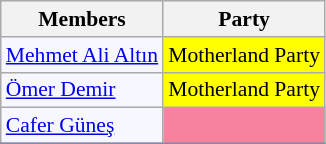<table class=wikitable style="border:1px solid #8888aa; background-color:#f7f8ff; padding:0px; font-size:90%;">
<tr>
<th>Members</th>
<th>Party</th>
</tr>
<tr>
<td><a href='#'>Mehmet Ali Altın</a></td>
<td style="background: #ffff00">Motherland Party</td>
</tr>
<tr>
<td><a href='#'>Ömer Demir</a></td>
<td style="background: #ffff00">Motherland Party</td>
</tr>
<tr>
<td><a href='#'>Cafer Güneş</a></td>
<td style="background: #F7819F"></td>
</tr>
<tr>
</tr>
</table>
